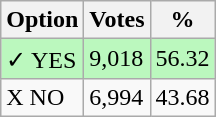<table class="wikitable">
<tr>
<th>Option</th>
<th>Votes</th>
<th>%</th>
</tr>
<tr>
<td style=background:#bbf8be>✓ YES</td>
<td style=background:#bbf8be>9,018</td>
<td style=background:#bbf8be>56.32</td>
</tr>
<tr>
<td>X NO</td>
<td>6,994</td>
<td>43.68</td>
</tr>
</table>
